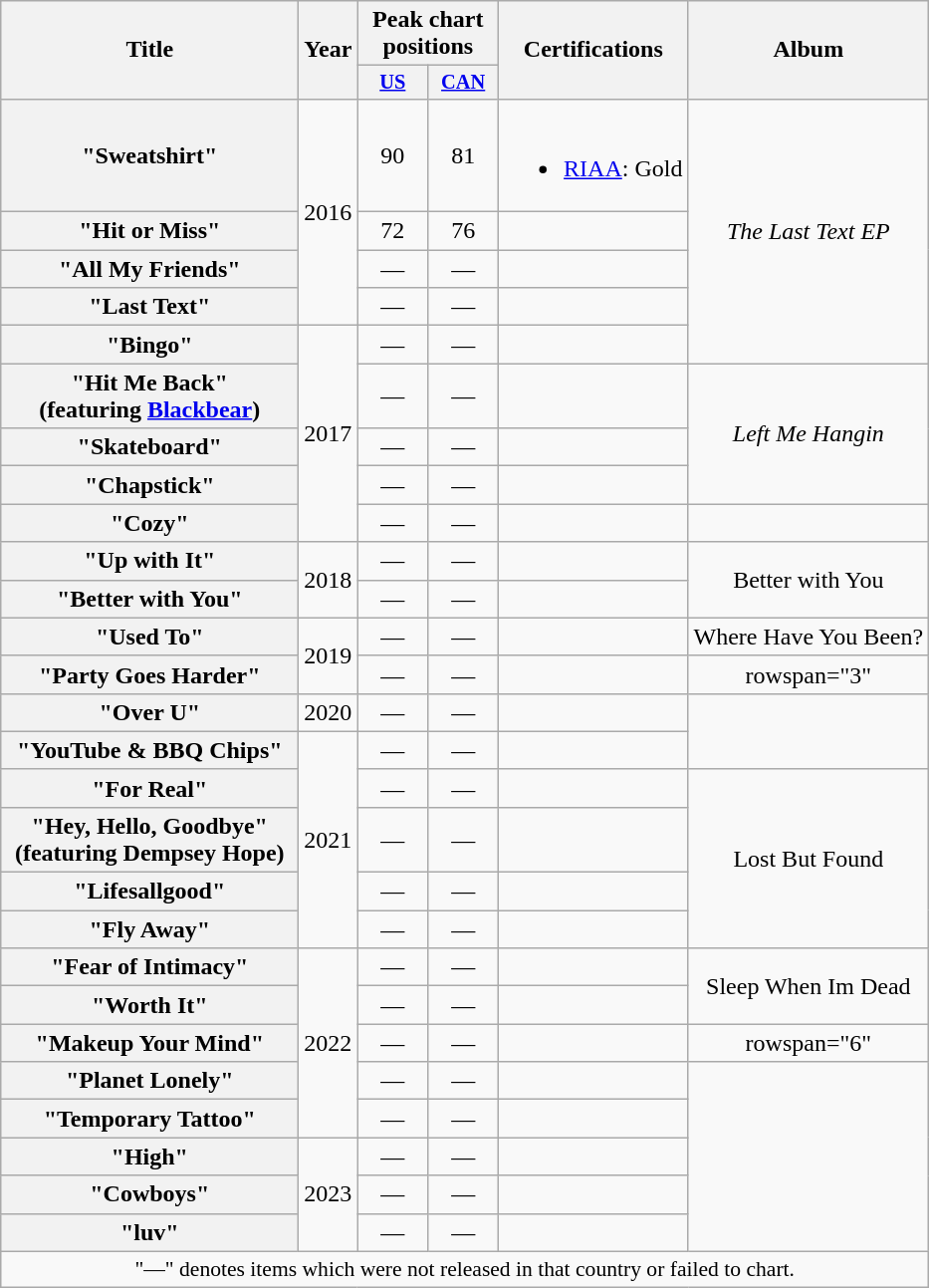<table class="wikitable plainrowheaders" style="text-align:center;">
<tr>
<th scope="col" rowspan="2" style="width:12em;">Title</th>
<th scope="col" rowspan="2" style="width:1em;">Year</th>
<th scope="col" colspan="2">Peak chart positions</th>
<th rowspan="2">Certifications</th>
<th scope="col" rowspan="2">Album</th>
</tr>
<tr>
<th scope="col" style="width:3em;font-size:85%;"><a href='#'>US</a><br></th>
<th scope="col" style="width:3em;font-size:85%;"><a href='#'>CAN</a><br></th>
</tr>
<tr>
<th scope="row">"Sweatshirt"</th>
<td rowspan="4">2016</td>
<td>90</td>
<td>81</td>
<td><br><ul><li><a href='#'>RIAA</a>: Gold</li></ul></td>
<td rowspan="5"><em>The Last Text EP</em></td>
</tr>
<tr>
<th scope="row">"Hit or Miss"</th>
<td>72</td>
<td>76</td>
<td></td>
</tr>
<tr>
<th scope="row">"All My Friends"</th>
<td>—</td>
<td>—</td>
<td></td>
</tr>
<tr>
<th scope="row">"Last Text"</th>
<td>—</td>
<td>—</td>
<td></td>
</tr>
<tr>
<th scope="row">"Bingo"</th>
<td rowspan="5">2017</td>
<td>—</td>
<td>—</td>
<td></td>
</tr>
<tr>
<th scope="row">"Hit Me Back"<br><span>(featuring <a href='#'>Blackbear</a>)</span></th>
<td>—</td>
<td>—</td>
<td></td>
<td rowspan="3"><em>Left Me Hangin<strong></td>
</tr>
<tr>
<th scope="row">"Skateboard"</th>
<td>—</td>
<td>—</td>
<td></td>
</tr>
<tr>
<th scope="row">"Chapstick"</th>
<td>—</td>
<td>—</td>
<td></td>
</tr>
<tr>
<th scope="row">"Cozy"</th>
<td>—</td>
<td>—</td>
<td></td>
<td></td>
</tr>
<tr>
<th scope="row">"Up with It"</th>
<td rowspan="2">2018</td>
<td>—</td>
<td>—</td>
<td></td>
<td rowspan="2"></em>Better with You<em></td>
</tr>
<tr>
<th scope="row">"Better with You"</th>
<td>—</td>
<td>—</td>
<td></td>
</tr>
<tr>
<th scope="row">"Used To"</th>
<td rowspan="2">2019</td>
<td>—</td>
<td>—</td>
<td></td>
<td></em>Where Have You Been?<em></td>
</tr>
<tr>
<th scope="row">"Party Goes Harder"</th>
<td>—</td>
<td>—</td>
<td></td>
<td>rowspan="3" </td>
</tr>
<tr>
<th scope="row">"Over U"</th>
<td>2020</td>
<td>—</td>
<td>—</td>
<td></td>
</tr>
<tr>
<th scope="row">"YouTube & BBQ Chips"</th>
<td rowspan="5">2021</td>
<td>—</td>
<td>—</td>
<td></td>
</tr>
<tr>
<th scope="row">"For Real"</th>
<td>—</td>
<td>—</td>
<td></td>
<td rowspan="4"></em>Lost But Found<em></td>
</tr>
<tr>
<th scope="row">"Hey, Hello, Goodbye"<br><span>(featuring Dempsey Hope)</span></th>
<td>—</td>
<td>—</td>
<td></td>
</tr>
<tr>
<th scope="row">"Lifesallgood"</th>
<td>—</td>
<td>—</td>
<td></td>
</tr>
<tr>
<th scope="row">"Fly Away"</th>
<td>—</td>
<td>—</td>
<td></td>
</tr>
<tr>
<th scope="row">"Fear of Intimacy"</th>
<td rowspan="5">2022</td>
<td>—</td>
<td>—</td>
<td></td>
<td rowspan="2"></em>Sleep When Im Dead<em></td>
</tr>
<tr>
<th scope="row">"Worth It"</th>
<td>—</td>
<td>—</td>
</tr>
<tr>
<th scope="row">"Makeup Your Mind"</th>
<td>—</td>
<td>—</td>
<td></td>
<td>rowspan="6" </td>
</tr>
<tr>
<th scope="row">"Planet Lonely"</th>
<td>—</td>
<td>—</td>
<td></td>
</tr>
<tr>
<th scope="row">"Temporary Tattoo"</th>
<td>—</td>
<td>—</td>
<td></td>
</tr>
<tr>
<th scope="row">"High"</th>
<td rowspan="3">2023</td>
<td>—</td>
<td>—</td>
<td></td>
</tr>
<tr>
<th scope="row">"Cowboys"</th>
<td>—</td>
<td>—</td>
<td></td>
</tr>
<tr>
<th scope="row">"luv"</th>
<td>—</td>
<td>—</td>
<td></td>
</tr>
<tr>
<td colspan="7" style="font-size:90%;">"—" denotes items which were not released in that country or failed to chart.</td>
</tr>
</table>
